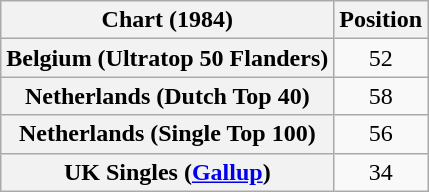<table class="wikitable sortable plainrowheaders" style="text-align:center">
<tr>
<th scope="col">Chart (1984)</th>
<th scope="col">Position</th>
</tr>
<tr>
<th scope="row">Belgium (Ultratop 50 Flanders)</th>
<td>52</td>
</tr>
<tr>
<th scope="row">Netherlands (Dutch Top 40)</th>
<td>58</td>
</tr>
<tr>
<th scope="row">Netherlands (Single Top 100)</th>
<td>56</td>
</tr>
<tr>
<th scope="row">UK Singles (<a href='#'>Gallup</a>)</th>
<td>34</td>
</tr>
</table>
